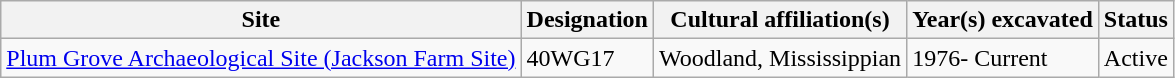<table class="wikitable">
<tr>
<th>Site</th>
<th>Designation</th>
<th>Cultural affiliation(s)</th>
<th>Year(s) excavated</th>
<th>Status</th>
</tr>
<tr>
<td><a href='#'>Plum Grove Archaeological Site (Jackson Farm Site)</a></td>
<td>40WG17</td>
<td>Woodland, Mississippian</td>
<td>1976- Current</td>
<td>Active</td>
</tr>
</table>
